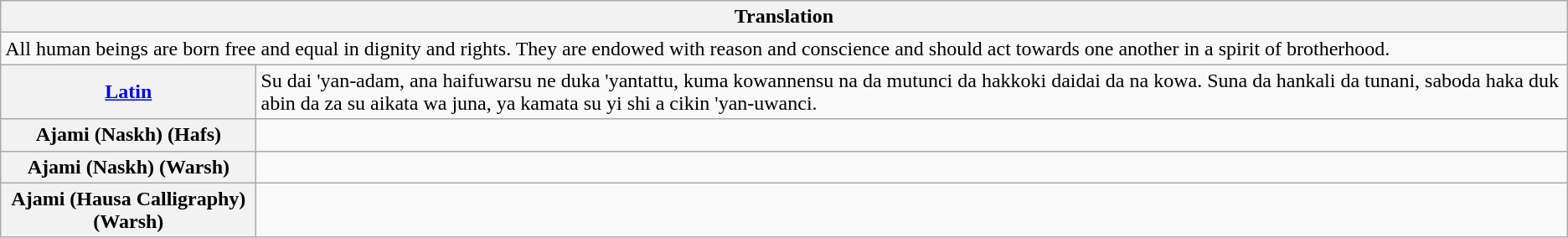<table class="wikitable">
<tr>
<th colspan="4">Translation</th>
</tr>
<tr>
<td colspan="4">All human beings are born free and equal in dignity and rights. They are endowed with reason and conscience and should act towards one another in a spirit of brotherhood.</td>
</tr>
<tr>
<th><a href='#'>Latin</a></th>
<td>Su dai 'yan-adam, ana haifuwarsu ne duka 'yantattu, kuma kowannensu na da mutunci da hakkoki daidai da na kowa. Suna da hankali da tunani, saboda haka duk abin da za su aikata wa juna, ya kamata su yi shi a cikin 'yan-uwanci.</td>
</tr>
<tr>
<th>Ajami (Naskh) (Hafs)</th>
<td dir="rtl"><span></span></td>
</tr>
<tr>
<th>Ajami (Naskh) (Warsh)</th>
<td dir="rtl"><span></span></td>
</tr>
<tr>
<th>Ajami (Hausa Calligraphy) (Warsh)</th>
<td dir="rtl"><span></span></td>
</tr>
</table>
